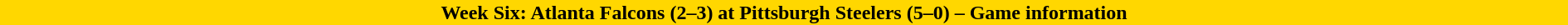<table class="toccolours collapsible collapsed"  style="width:100%; margin:auto;">
<tr>
<th style="background:gold;">Week Six: Atlanta Falcons (2–3) at Pittsburgh Steelers (5–0) – Game information</th>
</tr>
<tr>
<td><br></td>
</tr>
</table>
